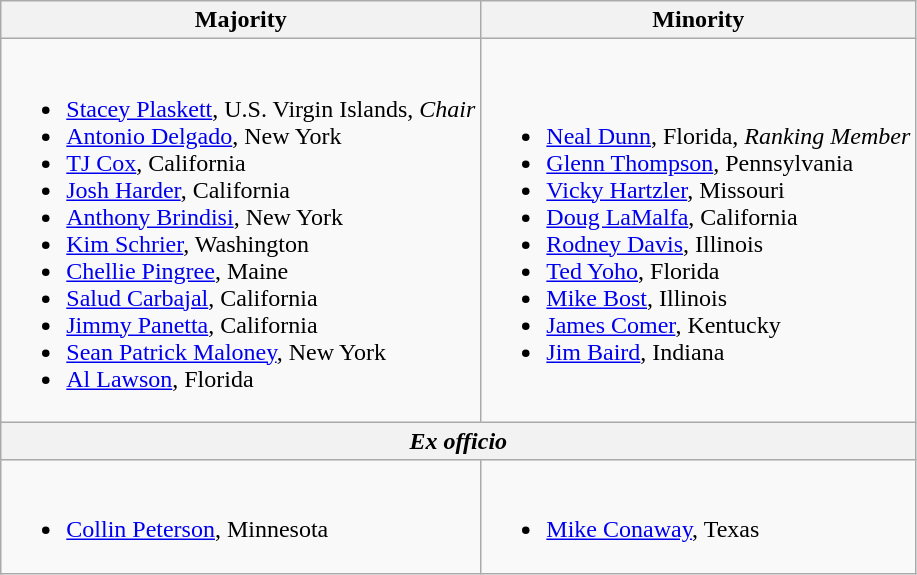<table class=wikitable>
<tr>
<th>Majority</th>
<th>Minority</th>
</tr>
<tr>
<td><br><ul><li><a href='#'>Stacey Plaskett</a>, U.S. Virgin Islands, <em>Chair</em></li><li><a href='#'>Antonio Delgado</a>, New York</li><li><a href='#'>TJ Cox</a>, California</li><li><a href='#'>Josh Harder</a>, California</li><li><a href='#'>Anthony Brindisi</a>, New York</li><li><a href='#'>Kim Schrier</a>, Washington</li><li><a href='#'>Chellie Pingree</a>, Maine</li><li><a href='#'>Salud Carbajal</a>, California</li><li><a href='#'>Jimmy Panetta</a>, California</li><li><a href='#'>Sean Patrick Maloney</a>, New York</li><li><a href='#'>Al Lawson</a>, Florida</li></ul></td>
<td><br><ul><li><a href='#'>Neal Dunn</a>, Florida, <em>Ranking Member</em></li><li><a href='#'>Glenn Thompson</a>, Pennsylvania</li><li><a href='#'>Vicky Hartzler</a>, Missouri</li><li><a href='#'>Doug LaMalfa</a>, California</li><li><a href='#'>Rodney Davis</a>, Illinois</li><li><a href='#'>Ted Yoho</a>, Florida</li><li><a href='#'>Mike Bost</a>, Illinois</li><li><a href='#'>James Comer</a>, Kentucky</li><li><a href='#'>Jim Baird</a>, Indiana</li></ul></td>
</tr>
<tr>
<th colspan=2><em>Ex officio</em></th>
</tr>
<tr>
<td><br><ul><li><a href='#'>Collin Peterson</a>, Minnesota</li></ul></td>
<td><br><ul><li><a href='#'>Mike Conaway</a>, Texas</li></ul></td>
</tr>
</table>
